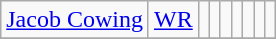<table class="wikitable sortable sortable" style="text-align: center">
<tr>
<td><a href='#'>Jacob Cowing</a></td>
<td><a href='#'>WR</a></td>
<td></td>
<td></td>
<td></td>
<td></td>
<td></td>
<td></td>
<td></td>
</tr>
<tr>
</tr>
</table>
